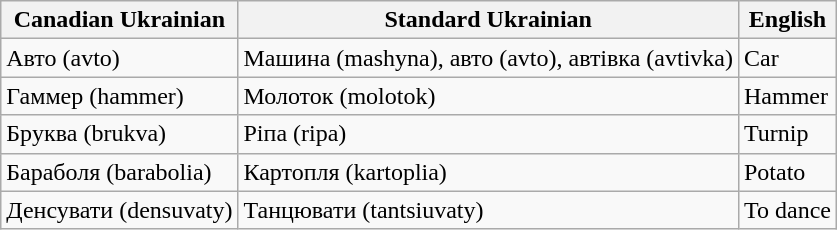<table class="wikitable">
<tr>
<th>Canadian Ukrainian</th>
<th>Standard Ukrainian</th>
<th>English</th>
</tr>
<tr>
<td>Авто (avto)</td>
<td>Машина (mashyna), авто (avto), автівка (avtivka)</td>
<td>Car</td>
</tr>
<tr>
<td>Гаммер (hammer)</td>
<td>Молоток (molotok)</td>
<td>Hammer</td>
</tr>
<tr>
<td>Бpyква (brukva)</td>
<td>Ріпа (ripa)</td>
<td>Turnip</td>
</tr>
<tr>
<td>Бараболя (barabolia)</td>
<td>Картопля (kartoplia)</td>
<td>Potato</td>
</tr>
<tr>
<td>Денсувати (densuvaty)</td>
<td>Танцювати (tantsiuvaty)</td>
<td>To dance</td>
</tr>
</table>
